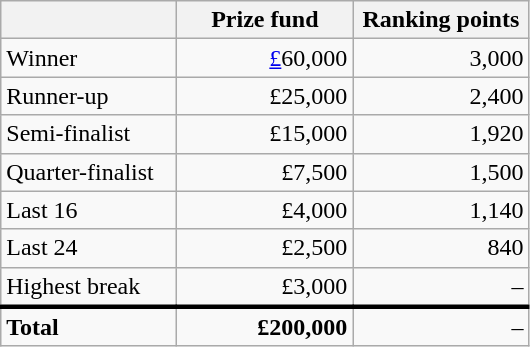<table class="wikitable">
<tr>
<th width=110px></th>
<th width=110px align="right">Prize fund</th>
<th width=110px align="right">Ranking points</th>
</tr>
<tr>
<td>Winner</td>
<td align="right"><a href='#'>£</a>60,000</td>
<td align="right">3,000</td>
</tr>
<tr>
<td>Runner-up</td>
<td align="right">£25,000</td>
<td align="right">2,400</td>
</tr>
<tr>
<td>Semi-finalist</td>
<td align="right">£15,000</td>
<td align="right">1,920</td>
</tr>
<tr>
<td>Quarter-finalist</td>
<td align="right">£7,500</td>
<td align="right">1,500</td>
</tr>
<tr>
<td>Last 16</td>
<td align="right">£4,000</td>
<td align="right">1,140</td>
</tr>
<tr>
<td>Last 24</td>
<td align="right">£2,500</td>
<td align="right">840</td>
</tr>
<tr>
<td>Highest break</td>
<td align="right">£3,000</td>
<td align="right">–</td>
</tr>
<tr style="border-top:medium solid">
<td><strong>Total</strong></td>
<td align="right"><strong>£200,000</strong></td>
<td align="right">–</td>
</tr>
</table>
